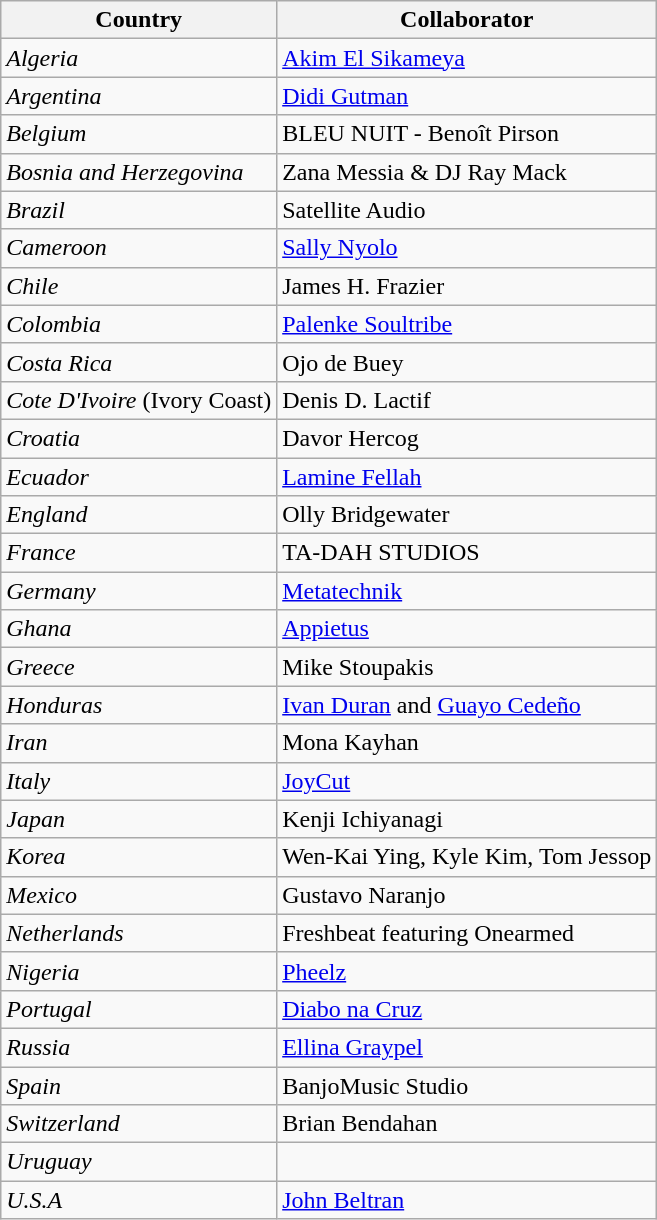<table class="wikitable">
<tr>
<th>Country</th>
<th>Collaborator</th>
</tr>
<tr>
<td><em>Algeria</em></td>
<td><a href='#'>Akim El Sikameya</a></td>
</tr>
<tr>
<td><em>Argentina</em></td>
<td><a href='#'>Didi Gutman</a></td>
</tr>
<tr>
<td><em>Belgium</em></td>
<td>BLEU NUIT - Benoît Pirson</td>
</tr>
<tr>
<td><em>Bosnia and Herzegovina</em></td>
<td>Zana Messia & DJ Ray Mack</td>
</tr>
<tr>
<td><em>Brazil</em></td>
<td>Satellite Audio</td>
</tr>
<tr>
<td><em>Cameroon</em></td>
<td><a href='#'>Sally Nyolo</a></td>
</tr>
<tr>
<td><em>Chile</em></td>
<td>James H. Frazier</td>
</tr>
<tr>
<td><em>Colombia</em></td>
<td><a href='#'>Palenke Soultribe</a></td>
</tr>
<tr>
<td><em>Costa Rica</em></td>
<td>Ojo de Buey</td>
</tr>
<tr>
<td><em>Cote D'Ivoire</em> (Ivory Coast)</td>
<td>Denis D. Lactif</td>
</tr>
<tr>
<td><em>Croatia</em></td>
<td>Davor Hercog</td>
</tr>
<tr>
<td><em>Ecuador</em></td>
<td><a href='#'>Lamine Fellah</a></td>
</tr>
<tr>
<td><em>England</em></td>
<td>Olly Bridgewater</td>
</tr>
<tr>
<td><em>France</em></td>
<td>TA-DAH STUDIOS</td>
</tr>
<tr>
<td><em>Germany</em></td>
<td><a href='#'>Metatechnik</a></td>
</tr>
<tr>
<td><em>Ghana</em></td>
<td><a href='#'>Appietus</a></td>
</tr>
<tr>
<td><em>Greece</em></td>
<td>Mike Stoupakis</td>
</tr>
<tr>
<td><em>Honduras</em></td>
<td><a href='#'>Ivan Duran</a> and <a href='#'>Guayo Cedeño</a></td>
</tr>
<tr>
<td><em>Iran</em></td>
<td>Mona Kayhan</td>
</tr>
<tr>
<td><em>Italy</em></td>
<td><a href='#'>JoyCut</a></td>
</tr>
<tr>
<td><em>Japan</em></td>
<td>Kenji Ichiyanagi</td>
</tr>
<tr>
<td><em>Korea</em></td>
<td>Wen-Kai Ying, Kyle Kim, Tom Jessop</td>
</tr>
<tr>
<td><em>Mexico</em></td>
<td>Gustavo Naranjo</td>
</tr>
<tr>
<td><em>Netherlands</em></td>
<td>Freshbeat featuring Onearmed</td>
</tr>
<tr>
<td><em>Nigeria</em></td>
<td><a href='#'>Pheelz</a></td>
</tr>
<tr>
<td><em>Portugal</em></td>
<td><a href='#'>Diabo na Cruz</a></td>
</tr>
<tr>
<td><em>Russia</em></td>
<td><a href='#'>Ellina Graypel</a></td>
</tr>
<tr>
<td><em>Spain</em></td>
<td>BanjoMusic Studio</td>
</tr>
<tr>
<td><em>Switzerland</em></td>
<td>Brian Bendahan</td>
</tr>
<tr>
<td><em>Uruguay</em></td>
<td></td>
</tr>
<tr>
<td><em>U.S.A</em></td>
<td><a href='#'>John Beltran</a></td>
</tr>
</table>
